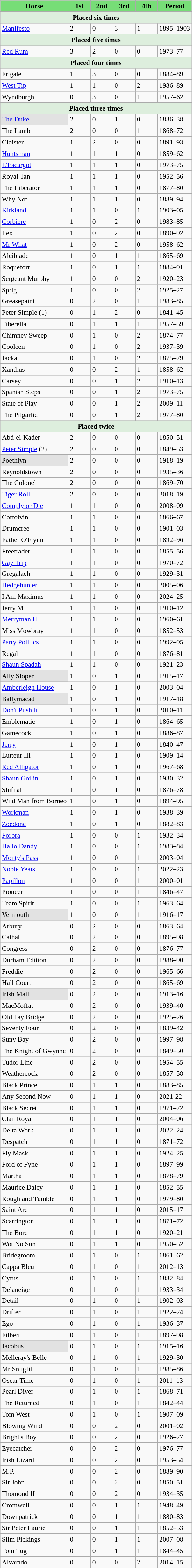<table class="wikitable" style="font-size:90%">
<tr style="background:#7d7; text-align:center;">
<td><strong>Horse</strong></td>
<td style="width:40px;"><strong>1st</strong></td>
<td style="width:40px;"><strong>2nd</strong></td>
<td style="width:40px;"><strong>3rd</strong></td>
<td style="width:40px;"><strong>4th</strong></td>
<td><strong>Period</strong></td>
</tr>
<tr style="background:#ded; text-align:center;">
<td colspan=6><strong>Placed six times</strong></td>
</tr>
<tr>
<td><a href='#'>Manifesto</a></td>
<td>2</td>
<td>0</td>
<td>3</td>
<td>1</td>
<td>1895–1903</td>
</tr>
<tr style="background:#ded; text-align:center;">
<td colspan=6><strong>Placed five times</strong></td>
</tr>
<tr>
<td><a href='#'>Red Rum</a></td>
<td>3</td>
<td>2</td>
<td>0</td>
<td>0</td>
<td>1973–77</td>
</tr>
<tr style="background:#ded; text-align:center;">
<td colspan=6><strong>Placed four times</strong></td>
</tr>
<tr>
<td>Frigate</td>
<td>1</td>
<td>3</td>
<td>0</td>
<td>0</td>
<td>1884–89</td>
</tr>
<tr>
<td><a href='#'>West Tip</a></td>
<td>1</td>
<td>1</td>
<td>0</td>
<td>2</td>
<td>1986–89</td>
</tr>
<tr>
<td>Wyndburgh</td>
<td>0</td>
<td>3</td>
<td>0</td>
<td>1</td>
<td>1957–62</td>
</tr>
<tr style="background:#ded; text-align:center;">
<td colspan=6><strong>Placed three times</strong></td>
</tr>
<tr>
<td style="background:#e2e2e2;"><a href='#'>The Duke</a></td>
<td>2</td>
<td>0</td>
<td>1</td>
<td>0</td>
<td>1836–38</td>
</tr>
<tr>
<td>The Lamb</td>
<td>2</td>
<td>0</td>
<td>0</td>
<td>1</td>
<td>1868–72</td>
</tr>
<tr>
<td>Cloister</td>
<td>1</td>
<td>2</td>
<td>0</td>
<td>0</td>
<td>1891–93</td>
</tr>
<tr>
<td><a href='#'>Huntsman</a></td>
<td>1</td>
<td>1</td>
<td>1</td>
<td>0</td>
<td>1859–62</td>
</tr>
<tr>
<td><a href='#'>L'Escargot</a></td>
<td>1</td>
<td>1</td>
<td>1</td>
<td>0</td>
<td>1973–75</td>
</tr>
<tr>
<td>Royal Tan</td>
<td>1</td>
<td>1</td>
<td>1</td>
<td>0</td>
<td>1952–56</td>
</tr>
<tr>
<td>The Liberator</td>
<td>1</td>
<td>1</td>
<td>1</td>
<td>0</td>
<td>1877–80</td>
</tr>
<tr>
<td>Why Not</td>
<td>1</td>
<td>1</td>
<td>1</td>
<td>0</td>
<td>1889–94</td>
</tr>
<tr>
<td><a href='#'>Kirkland</a></td>
<td>1</td>
<td>1</td>
<td>0</td>
<td>1</td>
<td>1903–05</td>
</tr>
<tr>
<td><a href='#'>Corbiere</a></td>
<td>1</td>
<td>0</td>
<td>2</td>
<td>0</td>
<td>1983–85</td>
</tr>
<tr>
<td>Ilex</td>
<td>1</td>
<td>0</td>
<td>2</td>
<td>0</td>
<td>1890–92</td>
</tr>
<tr>
<td><a href='#'>Mr What</a></td>
<td>1</td>
<td>0</td>
<td>2</td>
<td>0</td>
<td>1958–62</td>
</tr>
<tr>
<td>Alcibiade</td>
<td>1</td>
<td>0</td>
<td>1</td>
<td>1</td>
<td>1865–69</td>
</tr>
<tr>
<td>Roquefort</td>
<td>1</td>
<td>0</td>
<td>1</td>
<td>1</td>
<td>1884–91</td>
</tr>
<tr>
<td>Sergeant Murphy</td>
<td>1</td>
<td>0</td>
<td>0</td>
<td>2</td>
<td>1920–23</td>
</tr>
<tr>
<td>Sprig</td>
<td>1</td>
<td>0</td>
<td>0</td>
<td>2</td>
<td>1925–27</td>
</tr>
<tr>
<td>Greasepaint</td>
<td>0</td>
<td>2</td>
<td>0</td>
<td>1</td>
<td>1983–85</td>
</tr>
<tr>
<td>Peter Simple <span>(1)</span></td>
<td>0</td>
<td>1</td>
<td>2</td>
<td>0</td>
<td>1841–45</td>
</tr>
<tr>
<td>Tiberetta</td>
<td>0</td>
<td>1</td>
<td>1</td>
<td>1</td>
<td>1957–59</td>
</tr>
<tr>
<td>Chimney Sweep</td>
<td>0</td>
<td>1</td>
<td>0</td>
<td>2</td>
<td>1874–77</td>
</tr>
<tr>
<td>Cooleen</td>
<td>0</td>
<td>1</td>
<td>0</td>
<td>2</td>
<td>1937–39</td>
</tr>
<tr>
<td>Jackal</td>
<td>0</td>
<td>1</td>
<td>0</td>
<td>2</td>
<td>1875–79</td>
</tr>
<tr>
<td>Xanthus</td>
<td>0</td>
<td>0</td>
<td>2</td>
<td>1</td>
<td>1858–62</td>
</tr>
<tr>
<td>Carsey</td>
<td>0</td>
<td>0</td>
<td>1</td>
<td>2</td>
<td>1910–13</td>
</tr>
<tr>
<td>Spanish Steps</td>
<td>0</td>
<td>0</td>
<td>1</td>
<td>2</td>
<td>1973–75</td>
</tr>
<tr>
<td>State of Play</td>
<td>0</td>
<td>0</td>
<td>1</td>
<td>2</td>
<td>2009–11</td>
</tr>
<tr>
<td>The Pilgarlic</td>
<td>0</td>
<td>0</td>
<td>1</td>
<td>2</td>
<td>1977–80</td>
</tr>
<tr style="background:#ded; text-align:center;">
<td colspan=6><strong>Placed twice</strong></td>
</tr>
<tr>
<td>Abd-el-Kader</td>
<td>2</td>
<td>0</td>
<td>0</td>
<td>0</td>
<td>1850–51</td>
</tr>
<tr>
<td><a href='#'>Peter Simple</a> <span>(2)</span></td>
<td>2</td>
<td>0</td>
<td>0</td>
<td>0</td>
<td>1849–53</td>
</tr>
<tr>
<td style="background:#e2e2e2;">Poethlyn</td>
<td>2</td>
<td>0</td>
<td>0</td>
<td>0</td>
<td>1918–19</td>
</tr>
<tr>
<td>Reynoldstown</td>
<td>2</td>
<td>0</td>
<td>0</td>
<td>0</td>
<td>1935–36</td>
</tr>
<tr>
<td>The Colonel</td>
<td>2</td>
<td>0</td>
<td>0</td>
<td>0</td>
<td>1869–70</td>
</tr>
<tr>
<td><a href='#'>Tiger Roll</a></td>
<td>2</td>
<td>0</td>
<td>0</td>
<td>0</td>
<td>2018–19</td>
</tr>
<tr>
<td><a href='#'>Comply or Die</a></td>
<td>1</td>
<td>1</td>
<td>0</td>
<td>0</td>
<td>2008–09</td>
</tr>
<tr>
<td>Cortolvin</td>
<td>1</td>
<td>1</td>
<td>0</td>
<td>0</td>
<td>1866–67</td>
</tr>
<tr>
<td>Drumcree</td>
<td>1</td>
<td>1</td>
<td>0</td>
<td>0</td>
<td>1901–03</td>
</tr>
<tr>
<td>Father O'Flynn</td>
<td>1</td>
<td>1</td>
<td>0</td>
<td>0</td>
<td>1892–96</td>
</tr>
<tr>
<td>Freetrader</td>
<td>1</td>
<td>1</td>
<td>0</td>
<td>0</td>
<td>1855–56</td>
</tr>
<tr>
<td><a href='#'>Gay Trip</a></td>
<td>1</td>
<td>1</td>
<td>0</td>
<td>0</td>
<td>1970–72</td>
</tr>
<tr>
<td>Gregalach</td>
<td>1</td>
<td>1</td>
<td>0</td>
<td>0</td>
<td>1929–31</td>
</tr>
<tr>
<td><a href='#'>Hedgehunter</a></td>
<td>1</td>
<td>1</td>
<td>0</td>
<td>0</td>
<td>2005–06</td>
</tr>
<tr>
<td>I Am Maximus</td>
<td>1</td>
<td>1</td>
<td>0</td>
<td>0</td>
<td>2024–25</td>
</tr>
<tr>
<td>Jerry M</td>
<td>1</td>
<td>1</td>
<td>0</td>
<td>0</td>
<td>1910–12</td>
</tr>
<tr>
<td><a href='#'>Merryman II</a></td>
<td>1</td>
<td>1</td>
<td>0</td>
<td>0</td>
<td>1960–61</td>
</tr>
<tr>
<td>Miss Mowbray</td>
<td>1</td>
<td>1</td>
<td>0</td>
<td>0</td>
<td>1852–53</td>
</tr>
<tr>
<td><a href='#'>Party Politics</a></td>
<td>1</td>
<td>1</td>
<td>0</td>
<td>0</td>
<td>1992–95</td>
</tr>
<tr>
<td>Regal</td>
<td>1</td>
<td>1</td>
<td>0</td>
<td>0</td>
<td>1876–81</td>
</tr>
<tr>
<td><a href='#'>Shaun Spadah</a></td>
<td>1</td>
<td>1</td>
<td>0</td>
<td>0</td>
<td>1921–23</td>
</tr>
<tr>
<td style="background:#e2e2e2;">Ally Sloper</td>
<td>1</td>
<td>0</td>
<td>1</td>
<td>0</td>
<td>1915–17</td>
</tr>
<tr>
<td><a href='#'>Amberleigh House</a></td>
<td>1</td>
<td>0</td>
<td>1</td>
<td>0</td>
<td>2003–04</td>
</tr>
<tr>
<td style="background:#e2e2e2;">Ballymacad</td>
<td>1</td>
<td>0</td>
<td>1</td>
<td>0</td>
<td>1917–18</td>
</tr>
<tr>
<td><a href='#'>Don't Push It</a></td>
<td>1</td>
<td>0</td>
<td>1</td>
<td>0</td>
<td>2010–11</td>
</tr>
<tr>
<td>Emblematic</td>
<td>1</td>
<td>0</td>
<td>1</td>
<td>0</td>
<td>1864–65</td>
</tr>
<tr>
<td>Gamecock</td>
<td>1</td>
<td>0</td>
<td>1</td>
<td>0</td>
<td>1886–87</td>
</tr>
<tr>
<td><a href='#'>Jerry</a></td>
<td>1</td>
<td>0</td>
<td>1</td>
<td>0</td>
<td>1840–47</td>
</tr>
<tr>
<td>Lutteur III</td>
<td>1</td>
<td>0</td>
<td>1</td>
<td>0</td>
<td>1909–14</td>
</tr>
<tr>
<td><a href='#'>Red Alligator</a></td>
<td>1</td>
<td>0</td>
<td>1</td>
<td>0</td>
<td>1967–68</td>
</tr>
<tr>
<td><a href='#'>Shaun Goilin</a></td>
<td>1</td>
<td>0</td>
<td>1</td>
<td>0</td>
<td>1930–32</td>
</tr>
<tr>
<td>Shifnal</td>
<td>1</td>
<td>0</td>
<td>1</td>
<td>0</td>
<td>1876–78</td>
</tr>
<tr>
<td>Wild Man from Borneo</td>
<td>1</td>
<td>0</td>
<td>1</td>
<td>0</td>
<td>1894–95</td>
</tr>
<tr>
<td><a href='#'>Workman</a></td>
<td>1</td>
<td>0</td>
<td>1</td>
<td>0</td>
<td>1938–39</td>
</tr>
<tr>
<td><a href='#'>Zoedone</a></td>
<td>1</td>
<td>0</td>
<td>1</td>
<td>0</td>
<td>1882–83</td>
</tr>
<tr>
<td><a href='#'>Forbra</a></td>
<td>1</td>
<td>0</td>
<td>0</td>
<td>1</td>
<td>1932–34</td>
</tr>
<tr>
<td><a href='#'>Hallo Dandy</a></td>
<td>1</td>
<td>0</td>
<td>0</td>
<td>1</td>
<td>1983–84</td>
</tr>
<tr>
<td><a href='#'>Monty's Pass</a></td>
<td>1</td>
<td>0</td>
<td>0</td>
<td>1</td>
<td>2003–04</td>
</tr>
<tr>
<td><a href='#'>Noble Yeats</a></td>
<td>1</td>
<td>0</td>
<td>0</td>
<td>1</td>
<td>2022–23</td>
</tr>
<tr>
<td><a href='#'>Papillon</a></td>
<td>1</td>
<td>0</td>
<td>0</td>
<td>1</td>
<td>2000–01</td>
</tr>
<tr>
<td>Pioneer</td>
<td>1</td>
<td>0</td>
<td>0</td>
<td>1</td>
<td>1846–47</td>
</tr>
<tr>
<td>Team Spirit</td>
<td>1</td>
<td>0</td>
<td>0</td>
<td>1</td>
<td>1963–64</td>
</tr>
<tr>
<td style="background:#e2e2e2;">Vermouth</td>
<td>1</td>
<td>0</td>
<td>0</td>
<td>1</td>
<td>1916–17</td>
</tr>
<tr>
<td>Arbury</td>
<td>0</td>
<td>2</td>
<td>0</td>
<td>0</td>
<td>1863–64</td>
</tr>
<tr>
<td>Cathal</td>
<td>0</td>
<td>2</td>
<td>0</td>
<td>0</td>
<td>1895–98</td>
</tr>
<tr>
<td>Congress</td>
<td>0</td>
<td>2</td>
<td>0</td>
<td>0</td>
<td>1876–77</td>
</tr>
<tr>
<td>Durham Edition</td>
<td>0</td>
<td>2</td>
<td>0</td>
<td>0</td>
<td>1988–90</td>
</tr>
<tr>
<td>Freddie</td>
<td>0</td>
<td>2</td>
<td>0</td>
<td>0</td>
<td>1965–66</td>
</tr>
<tr>
<td>Hall Court</td>
<td>0</td>
<td>2</td>
<td>0</td>
<td>0</td>
<td>1865–69</td>
</tr>
<tr>
<td style="background:#e2e2e2;">Irish Mail</td>
<td>0</td>
<td>2</td>
<td>0</td>
<td>0</td>
<td>1913–16</td>
</tr>
<tr>
<td>MacMoffat</td>
<td>0</td>
<td>2</td>
<td>0</td>
<td>0</td>
<td>1939–40</td>
</tr>
<tr>
<td>Old Tay Bridge</td>
<td>0</td>
<td>2</td>
<td>0</td>
<td>0</td>
<td>1925–26</td>
</tr>
<tr>
<td>Seventy Four</td>
<td>0</td>
<td>2</td>
<td>0</td>
<td>0</td>
<td>1839–42</td>
</tr>
<tr>
<td>Suny Bay</td>
<td>0</td>
<td>2</td>
<td>0</td>
<td>0</td>
<td>1997–98</td>
</tr>
<tr>
<td>The Knight of Gwynne</td>
<td>0</td>
<td>2</td>
<td>0</td>
<td>0</td>
<td>1849–50</td>
</tr>
<tr>
<td>Tudor Line</td>
<td>0</td>
<td>2</td>
<td>0</td>
<td>0</td>
<td>1954–55</td>
</tr>
<tr>
<td>Weathercock</td>
<td>0</td>
<td>2</td>
<td>0</td>
<td>0</td>
<td>1857–58</td>
</tr>
<tr>
<td>Black Prince</td>
<td>0</td>
<td>1</td>
<td>1</td>
<td>0</td>
<td>1883–85</td>
</tr>
<tr>
<td>Any Second Now</td>
<td>0</td>
<td>1</td>
<td>1</td>
<td>0</td>
<td>2021-22</td>
</tr>
<tr>
<td>Black Secret</td>
<td>0</td>
<td>1</td>
<td>1</td>
<td>0</td>
<td>1971–72</td>
</tr>
<tr>
<td>Clan Royal</td>
<td>0</td>
<td>1</td>
<td>1</td>
<td>0</td>
<td>2004–06</td>
</tr>
<tr>
<td>Delta Work</td>
<td>0</td>
<td>1</td>
<td>1</td>
<td>0</td>
<td>2022–24</td>
</tr>
<tr>
<td>Despatch</td>
<td>0</td>
<td>1</td>
<td>1</td>
<td>0</td>
<td>1871–72</td>
</tr>
<tr>
<td>Fly Mask</td>
<td>0</td>
<td>1</td>
<td>1</td>
<td>0</td>
<td>1924–25</td>
</tr>
<tr>
<td>Ford of Fyne</td>
<td>0</td>
<td>1</td>
<td>1</td>
<td>0</td>
<td>1897–99</td>
</tr>
<tr>
<td>Martha</td>
<td>0</td>
<td>1</td>
<td>1</td>
<td>0</td>
<td>1878–79</td>
</tr>
<tr>
<td>Maurice Daley</td>
<td>0</td>
<td>1</td>
<td>1</td>
<td>0</td>
<td>1852–55</td>
</tr>
<tr>
<td>Rough and Tumble</td>
<td>0</td>
<td>1</td>
<td>1</td>
<td>0</td>
<td>1979–80</td>
</tr>
<tr>
<td>Saint Are</td>
<td>0</td>
<td>1</td>
<td>1</td>
<td>0</td>
<td>2015–17</td>
</tr>
<tr>
<td>Scarrington</td>
<td>0</td>
<td>1</td>
<td>1</td>
<td>0</td>
<td>1871–72</td>
</tr>
<tr>
<td>The Bore</td>
<td>0</td>
<td>1</td>
<td>1</td>
<td>0</td>
<td>1920–21</td>
</tr>
<tr>
<td>Wot No Sun</td>
<td>0</td>
<td>1</td>
<td>1</td>
<td>0</td>
<td>1950–52</td>
</tr>
<tr>
<td>Bridegroom</td>
<td>0</td>
<td>1</td>
<td>0</td>
<td>1</td>
<td>1861–62</td>
</tr>
<tr>
<td>Cappa Bleu</td>
<td>0</td>
<td>1</td>
<td>0</td>
<td>1</td>
<td>2012–13</td>
</tr>
<tr>
<td>Cyrus</td>
<td>0</td>
<td>1</td>
<td>0</td>
<td>1</td>
<td>1882–84</td>
</tr>
<tr>
<td>Delaneige</td>
<td>0</td>
<td>1</td>
<td>0</td>
<td>1</td>
<td>1933–34</td>
</tr>
<tr>
<td>Detail</td>
<td>0</td>
<td>1</td>
<td>0</td>
<td>1</td>
<td>1902–03</td>
</tr>
<tr>
<td>Drifter</td>
<td>0</td>
<td>1</td>
<td>0</td>
<td>1</td>
<td>1922–24</td>
</tr>
<tr>
<td>Ego</td>
<td>0</td>
<td>1</td>
<td>0</td>
<td>1</td>
<td>1936–37</td>
</tr>
<tr>
<td>Filbert</td>
<td>0</td>
<td>1</td>
<td>0</td>
<td>1</td>
<td>1897–98</td>
</tr>
<tr>
<td style="background:#e2e2e2;">Jacobus</td>
<td>0</td>
<td>1</td>
<td>0</td>
<td>1</td>
<td>1915–16</td>
</tr>
<tr>
<td>Melleray's Belle</td>
<td>0</td>
<td>1</td>
<td>0</td>
<td>1</td>
<td>1929–30</td>
</tr>
<tr>
<td>Mr Snugfit</td>
<td>0</td>
<td>1</td>
<td>0</td>
<td>1</td>
<td>1985–86</td>
</tr>
<tr>
<td>Oscar Time</td>
<td>0</td>
<td>1</td>
<td>0</td>
<td>1</td>
<td>2011–13</td>
</tr>
<tr>
<td>Pearl Diver</td>
<td>0</td>
<td>1</td>
<td>0</td>
<td>1</td>
<td>1868–71</td>
</tr>
<tr>
<td>The Returned</td>
<td>0</td>
<td>1</td>
<td>0</td>
<td>1</td>
<td>1842–44</td>
</tr>
<tr>
<td>Tom West</td>
<td>0</td>
<td>1</td>
<td>0</td>
<td>1</td>
<td>1907–09</td>
</tr>
<tr>
<td>Blowing Wind</td>
<td>0</td>
<td>0</td>
<td>2</td>
<td>0</td>
<td>2001–02</td>
</tr>
<tr>
<td>Bright's Boy</td>
<td>0</td>
<td>0</td>
<td>2</td>
<td>0</td>
<td>1926–27</td>
</tr>
<tr>
<td>Eyecatcher</td>
<td>0</td>
<td>0</td>
<td>2</td>
<td>0</td>
<td>1976–77</td>
</tr>
<tr>
<td>Irish Lizard</td>
<td>0</td>
<td>0</td>
<td>2</td>
<td>0</td>
<td>1953–54</td>
</tr>
<tr>
<td>M.P.</td>
<td>0</td>
<td>0</td>
<td>2</td>
<td>0</td>
<td>1889–90</td>
</tr>
<tr>
<td>Sir John</td>
<td>0</td>
<td>0</td>
<td>2</td>
<td>0</td>
<td>1850–51</td>
</tr>
<tr>
<td>Thomond II</td>
<td>0</td>
<td>0</td>
<td>2</td>
<td>0</td>
<td>1934–35</td>
</tr>
<tr>
<td>Cromwell</td>
<td>0</td>
<td>0</td>
<td>1</td>
<td>1</td>
<td>1948–49</td>
</tr>
<tr>
<td>Downpatrick</td>
<td>0</td>
<td>0</td>
<td>1</td>
<td>1</td>
<td>1880–83</td>
</tr>
<tr>
<td>Sir Peter Laurie</td>
<td>0</td>
<td>0</td>
<td>1</td>
<td>1</td>
<td>1852–53</td>
</tr>
<tr>
<td>Slim Pickings</td>
<td>0</td>
<td>0</td>
<td>1</td>
<td>1</td>
<td>2007–08</td>
</tr>
<tr>
<td>Tom Tug</td>
<td>0</td>
<td>0</td>
<td>1</td>
<td>1</td>
<td>1844–45</td>
</tr>
<tr>
<td>Alvarado</td>
<td>0</td>
<td>0</td>
<td>0</td>
<td>2</td>
<td>2014–15</td>
</tr>
</table>
